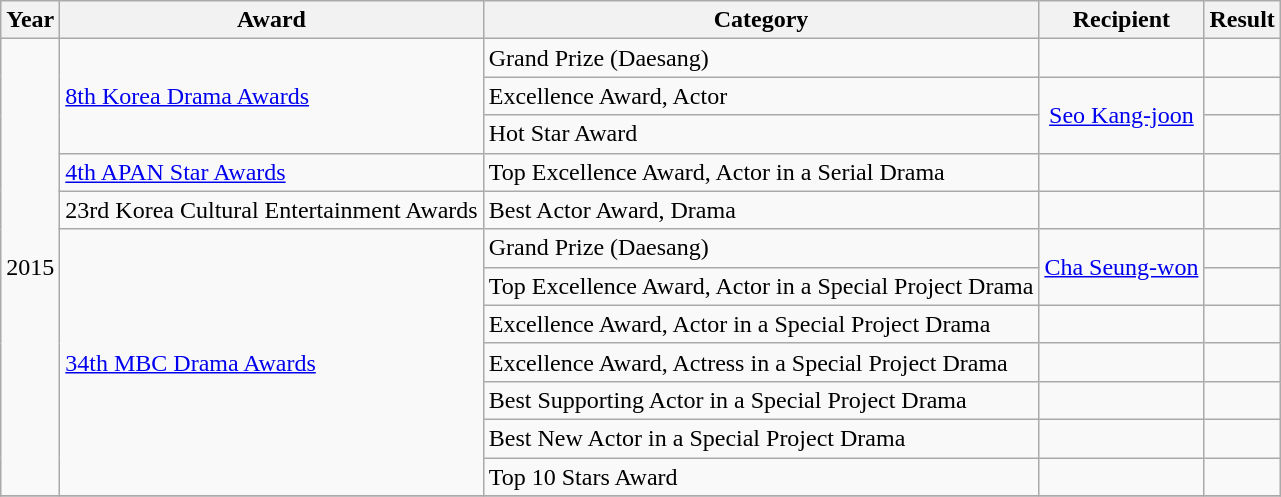<table class="wikitable">
<tr>
<th>Year</th>
<th>Award</th>
<th>Category</th>
<th>Recipient</th>
<th>Result</th>
</tr>
<tr>
<td rowspan="12" style="text-align:center;">2015</td>
<td rowspan="3"><a href='#'>8th Korea Drama Awards</a></td>
<td>Grand Prize (Daesang)</td>
<td></td>
<td></td>
</tr>
<tr>
<td>Excellence Award, Actor</td>
<td rowspan="2" style="text-align:center;"><a href='#'>Seo Kang-joon</a></td>
<td></td>
</tr>
<tr>
<td>Hot Star Award</td>
<td></td>
</tr>
<tr>
<td><a href='#'>4th APAN Star Awards</a></td>
<td>Top Excellence Award, Actor in a Serial Drama</td>
<td></td>
<td></td>
</tr>
<tr>
<td>23rd Korea Cultural Entertainment Awards </td>
<td>Best Actor Award, Drama</td>
<td></td>
<td></td>
</tr>
<tr>
<td rowspan="7"><a href='#'>34th MBC Drama Awards</a></td>
<td>Grand Prize (Daesang)</td>
<td rowspan="2" style="text-align:center;"><a href='#'>Cha Seung-won</a></td>
<td></td>
</tr>
<tr>
<td>Top Excellence Award, Actor in a Special Project Drama</td>
<td></td>
</tr>
<tr>
<td>Excellence Award, Actor in a Special Project Drama</td>
<td></td>
<td></td>
</tr>
<tr>
<td>Excellence Award, Actress in a Special Project Drama</td>
<td></td>
<td></td>
</tr>
<tr>
<td>Best Supporting Actor in a Special Project Drama</td>
<td></td>
<td></td>
</tr>
<tr>
<td>Best New Actor in a Special Project Drama</td>
<td></td>
<td></td>
</tr>
<tr>
<td>Top 10 Stars Award</td>
<td></td>
<td></td>
</tr>
<tr>
</tr>
</table>
